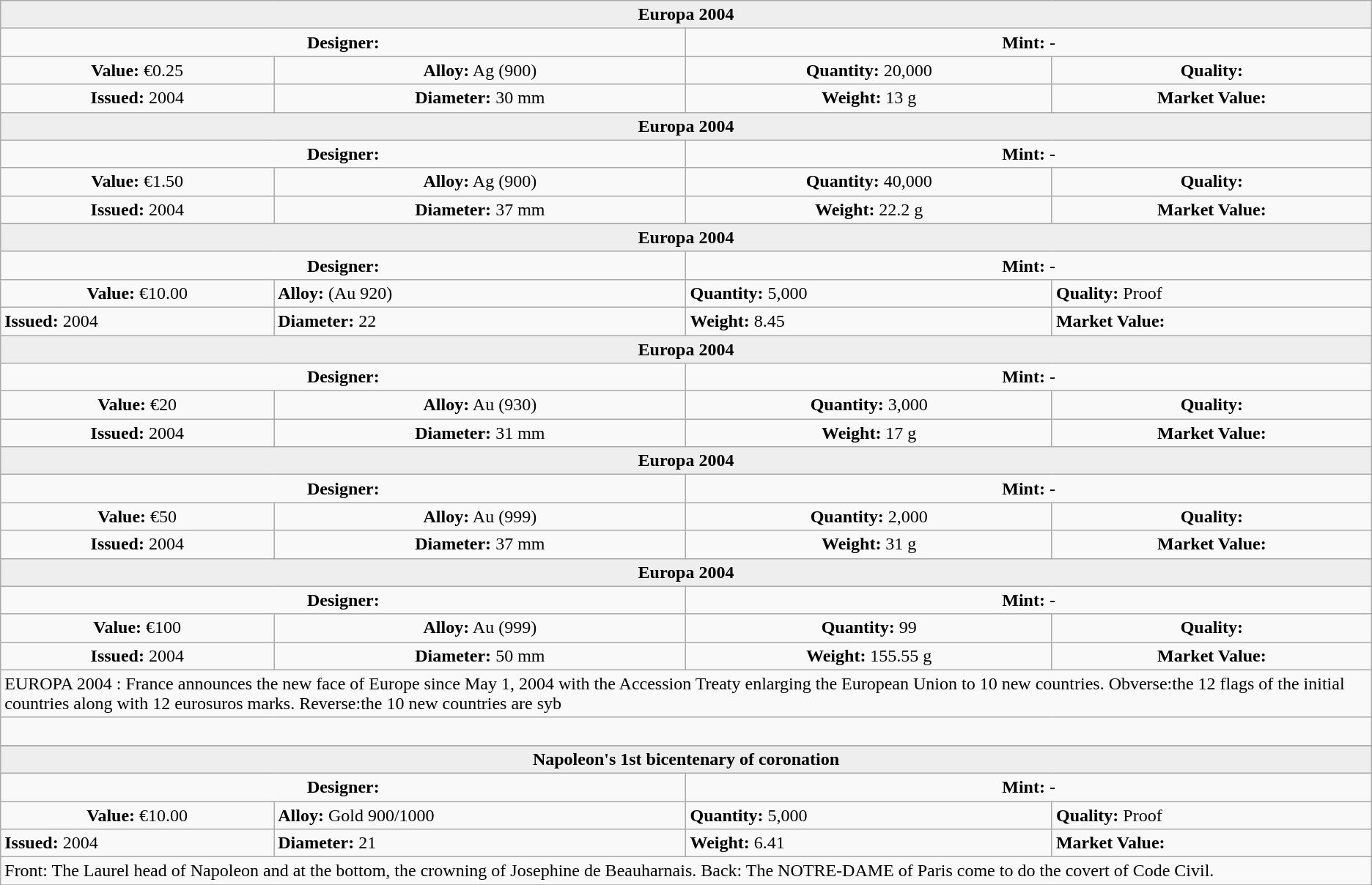<table class="wikitable">
<tr>
<th colspan="4" align=center style="background:#eeeeee;">Europa 2004</th>
</tr>
<tr>
<td colspan="2" width="50%" align=center><strong>Designer:</strong></td>
<td colspan="2" width="50%" align=center><strong>Mint:</strong> -</td>
</tr>
<tr>
<td align=center><strong>Value:</strong> €0.25</td>
<td align=center><strong>Alloy:</strong> Ag (900)</td>
<td align=center><strong>Quantity:</strong> 20,000</td>
<td align=center><strong>Quality:</strong></td>
</tr>
<tr>
<td align=center><strong>Issued:</strong> 2004</td>
<td align=center><strong>Diameter:</strong>	30 mm</td>
<td align=center><strong>Weight:</strong> 13 g</td>
<td align=center><strong>Market Value:</strong></td>
</tr>
<tr>
<th colspan="4" align=center style="background:#eeeeee;">Europa 2004</th>
</tr>
<tr>
<td colspan="2" width="50%" align=center><strong>Designer:</strong></td>
<td colspan="2" width="50%" align=center><strong>Mint:</strong> -</td>
</tr>
<tr>
<td align=center><strong>Value:</strong> €1.50</td>
<td align=center><strong>Alloy:</strong> Ag (900)</td>
<td align=center><strong>Quantity:</strong> 40,000</td>
<td align=center><strong>Quality:</strong></td>
</tr>
<tr>
<td align=center><strong>Issued:</strong> 2004</td>
<td align=center><strong>Diameter:</strong>	37 mm</td>
<td align=center><strong>Weight:</strong> 22.2 g</td>
<td align=center><strong>Market Value:</strong></td>
</tr>
<tr>
</tr>
<tr>
<th colspan="4" align=center style="background:#eeeeee;">Europa 2004</th>
</tr>
<tr>
<td colspan="2" width="50%" align=center><strong>Designer:</strong></td>
<td colspan="2" width="50%" align=center><strong>Mint:</strong> -</td>
</tr>
<tr>
<td align=center><strong>Value:</strong>	€10.00</td>
<td><strong>Alloy:</strong>	(Au 920)</td>
<td><strong>Quantity:</strong>	5,000</td>
<td><strong>Quality:</strong>	Proof</td>
</tr>
<tr>
<td><strong>Issued:</strong>	2004</td>
<td><strong>Diameter:</strong>	22</td>
<td><strong>Weight:</strong>	8.45</td>
<td><strong>Market Value:</strong></td>
</tr>
<tr>
<th colspan="4" align=center style="background:#eeeeee;">Europa 2004</th>
</tr>
<tr>
<td colspan="2" width="50%" align=center><strong>Designer:</strong></td>
<td colspan="2" width="50%" align=center><strong>Mint:</strong> -</td>
</tr>
<tr>
<td align=center><strong>Value:</strong> €20</td>
<td align=center><strong>Alloy:</strong> Au (930)</td>
<td align=center><strong>Quantity:</strong> 3,000</td>
<td align=center><strong>Quality:</strong></td>
</tr>
<tr>
<td align=center><strong>Issued:</strong> 2004</td>
<td align=center><strong>Diameter:</strong>	31 mm</td>
<td align=center><strong>Weight:</strong> 17 g</td>
<td align=center><strong>Market Value:</strong></td>
</tr>
<tr>
<th colspan="4" align=center style="background:#eeeeee;">Europa 2004</th>
</tr>
<tr>
<td colspan="2" width="50%" align=center><strong>Designer:</strong></td>
<td colspan="2" width="50%" align=center><strong>Mint:</strong> -</td>
</tr>
<tr>
<td align=center><strong>Value:</strong> €50</td>
<td align=center><strong>Alloy:</strong> Au (999)</td>
<td align=center><strong>Quantity:</strong> 2,000</td>
<td align=center><strong>Quality:</strong></td>
</tr>
<tr>
<td align=center><strong>Issued:</strong> 2004</td>
<td align=center><strong>Diameter:</strong>	37 mm</td>
<td align=center><strong>Weight:</strong> 31 g</td>
<td align=center><strong>Market Value:</strong></td>
</tr>
<tr>
<th colspan="4" align=center style="background:#eeeeee;">Europa 2004</th>
</tr>
<tr>
<td colspan="2" width="50%" align=center><strong>Designer:</strong></td>
<td colspan="2" width="50%" align=center><strong>Mint:</strong> -</td>
</tr>
<tr>
<td align=center><strong>Value:</strong> €100</td>
<td align=center><strong>Alloy:</strong> Au (999)</td>
<td align=center><strong>Quantity:</strong> 99</td>
<td align=center><strong>Quality:</strong></td>
</tr>
<tr>
<td align=center><strong>Issued:</strong> 2004</td>
<td align=center><strong>Diameter:</strong>	50 mm</td>
<td align=center><strong>Weight:</strong> 155.55 g</td>
<td align=center><strong>Market Value:</strong></td>
</tr>
<tr>
<td colspan="4" align=left>EUROPA 2004 : France announces the new face of Europe since May 1, 2004 with the Accession Treaty enlarging the European Union to 10 new countries. Obverse:the 12 flags of the initial countries along with 12 eurosuros marks. Reverse:the 10 new countries are syb</td>
</tr>
<tr>
<td colspan="4"> </td>
</tr>
<tr>
</tr>
<tr>
<th colspan="4" align=center style="background:#eeeeee;">Napoleon's 1st bicentenary of coronation</th>
</tr>
<tr>
<td colspan="2" width="50%" align=center><strong>Designer:</strong></td>
<td colspan="2" width="50%" align=center><strong>Mint:</strong> -</td>
</tr>
<tr>
<td align=center><strong>Value:</strong>	€10.00</td>
<td><strong>Alloy:</strong>	Gold 900/1000</td>
<td><strong>Quantity:</strong>	5,000</td>
<td><strong>Quality:</strong>	Proof</td>
</tr>
<tr>
<td><strong>Issued:</strong>	2004</td>
<td><strong>Diameter:</strong>	21</td>
<td><strong>Weight:</strong>	6.41</td>
<td><strong>Market Value:</strong></td>
</tr>
<tr>
<td colspan="4" align=left>Front: The Laurel head of Napoleon and at the bottom, the crowning of Josephine de Beauharnais. Back: The NOTRE-DAME of Paris come to do the covert of Code Civil.</td>
</tr>
<tr>
</tr>
</table>
